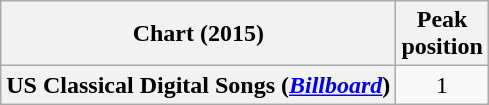<table class="wikitable plainrowheaders sortable" style="text-align:center;">
<tr>
<th>Chart (2015)</th>
<th>Peak<br>position</th>
</tr>
<tr>
<th scope="row">US Classical Digital Songs (<em><a href='#'>Billboard</a></em>)</th>
<td>1</td>
</tr>
</table>
